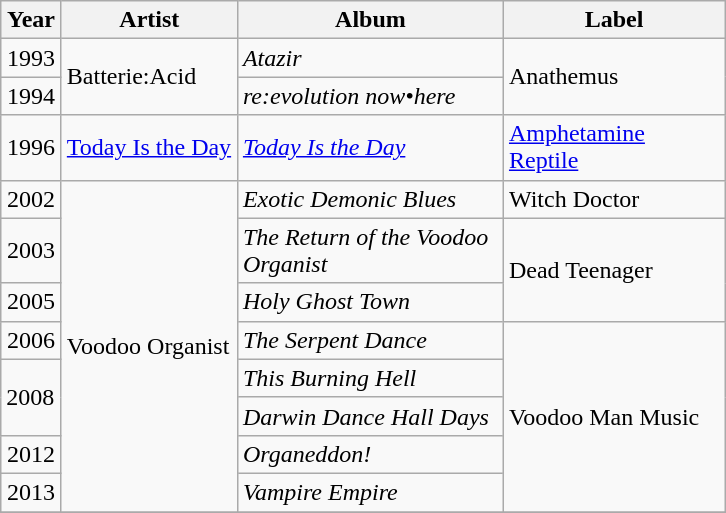<table class="wikitable">
<tr>
<th width="33">Year</th>
<th width="110">Artist</th>
<th width="170">Album</th>
<th width="140">Label</th>
</tr>
<tr>
<td align="center">1993</td>
<td rowspan="2">Batterie:Acid</td>
<td><em>Atazir</em></td>
<td rowspan="2">Anathemus</td>
</tr>
<tr>
<td align="center">1994</td>
<td><em>re:evolution now•here</em></td>
</tr>
<tr>
<td align="center">1996</td>
<td><a href='#'>Today Is the Day</a></td>
<td><em><a href='#'>Today Is the Day</a></em></td>
<td><a href='#'>Amphetamine Reptile</a></td>
</tr>
<tr>
<td align="center">2002</td>
<td rowspan="8">Voodoo Organist</td>
<td><em>Exotic Demonic Blues</em></td>
<td>Witch Doctor</td>
</tr>
<tr>
<td align="center">2003</td>
<td><em>The Return of the Voodoo Organist</em></td>
<td rowspan="2">Dead Teenager</td>
</tr>
<tr>
<td align="center">2005</td>
<td><em>Holy Ghost Town</em></td>
</tr>
<tr>
<td align="center">2006</td>
<td><em>The Serpent Dance</em></td>
<td rowspan="5">Voodoo Man Music</td>
</tr>
<tr>
<td rowspan="2">2008</td>
<td><em>This Burning Hell</em></td>
</tr>
<tr>
<td><em>Darwin Dance Hall Days</em></td>
</tr>
<tr>
<td align="center">2012</td>
<td><em>Organeddon!</em></td>
</tr>
<tr>
<td align="center">2013</td>
<td><em>Vampire Empire</em></td>
</tr>
<tr>
</tr>
</table>
